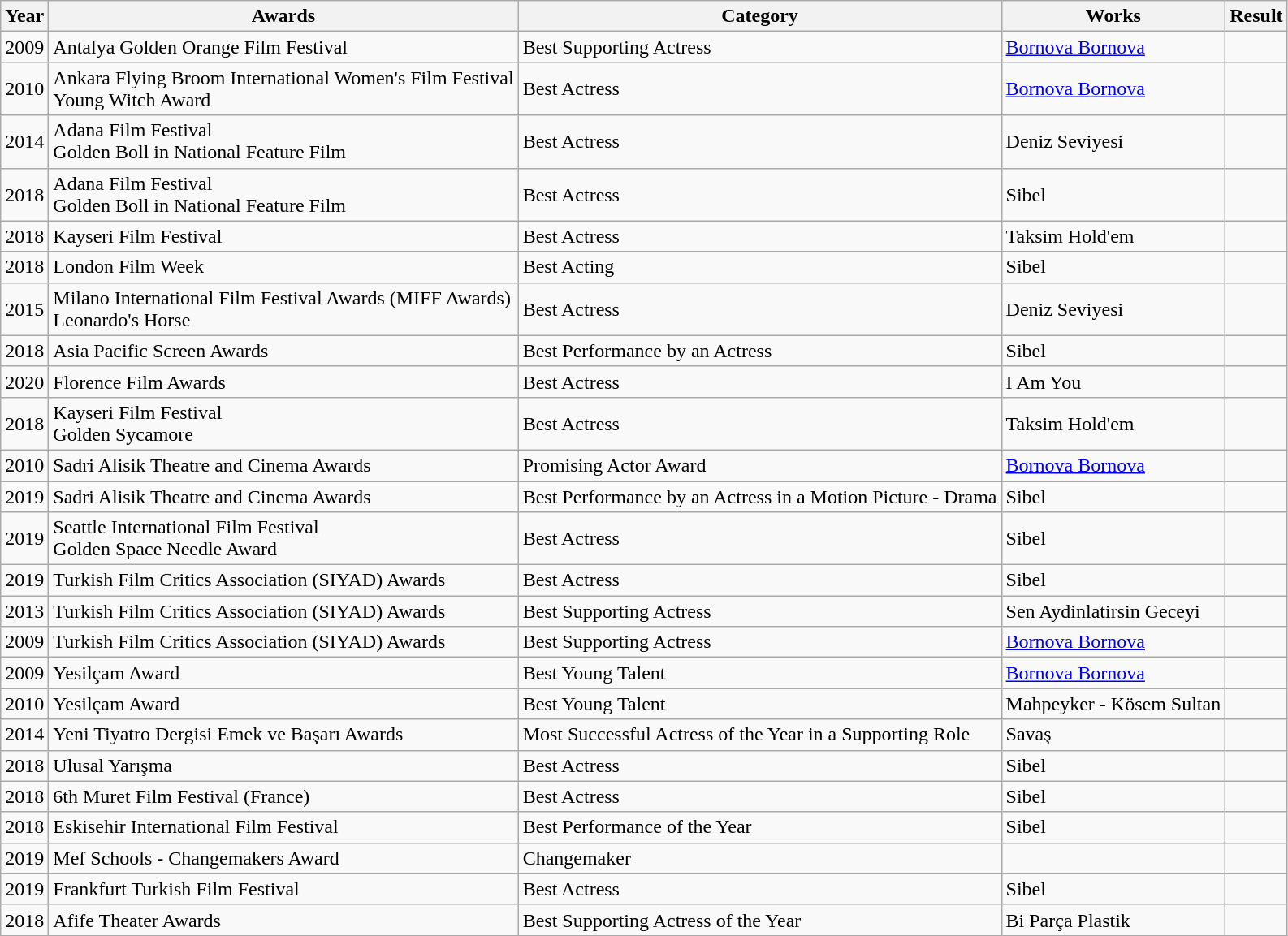<table class="wikitable sortable">
<tr>
<th>Year</th>
<th>Awards</th>
<th>Category</th>
<th>Works</th>
<th>Result</th>
</tr>
<tr>
<td>2009</td>
<td>Antalya Golden Orange Film Festival</td>
<td>Best Supporting Actress</td>
<td><a href='#'>Bornova Bornova</a></td>
<td></td>
</tr>
<tr>
<td>2010</td>
<td>Ankara Flying Broom International Women's Film Festival<br>Young Witch Award</td>
<td>Best Actress</td>
<td><a href='#'>Bornova Bornova</a></td>
<td></td>
</tr>
<tr>
<td>2014</td>
<td>Adana Film Festival<br>Golden Boll in National Feature Film</td>
<td>Best Actress</td>
<td>Deniz Seviyesi</td>
<td></td>
</tr>
<tr>
<td>2018</td>
<td>Adana Film Festival<br>Golden Boll in National Feature Film</td>
<td>Best Actress</td>
<td>Sibel</td>
<td></td>
</tr>
<tr>
<td>2018</td>
<td>Kayseri Film Festival</td>
<td>Best Actress</td>
<td>Taksim Hold'em</td>
<td></td>
</tr>
<tr>
<td>2018</td>
<td>London Film Week</td>
<td>Best Acting</td>
<td>Sibel</td>
<td></td>
</tr>
<tr>
<td>2015</td>
<td>Milano International Film Festival Awards (MIFF Awards)<br>Leonardo's Horse</td>
<td>Best Actress</td>
<td>Deniz Seviyesi</td>
<td></td>
</tr>
<tr>
<td>2018</td>
<td>Asia Pacific Screen Awards</td>
<td>Best Performance by an Actress</td>
<td>Sibel</td>
<td></td>
</tr>
<tr>
<td>2020</td>
<td>Florence Film Awards</td>
<td>Best Actress</td>
<td>I Am You</td>
<td></td>
</tr>
<tr>
<td>2018</td>
<td>Kayseri Film Festival<br>Golden Sycamore</td>
<td>Best Actress</td>
<td>Taksim Hold'em</td>
<td></td>
</tr>
<tr>
<td>2010</td>
<td>Sadri Alisik Theatre and Cinema Awards</td>
<td>Promising Actor Award</td>
<td><a href='#'>Bornova Bornova</a></td>
<td></td>
</tr>
<tr>
<td>2019</td>
<td>Sadri Alisik Theatre and Cinema Awards</td>
<td>Best Performance by an Actress in a Motion Picture - Drama</td>
<td>Sibel</td>
<td></td>
</tr>
<tr>
<td>2019</td>
<td>Seattle International Film Festival<br>Golden Space Needle Award</td>
<td>Best Actress</td>
<td>Sibel</td>
<td></td>
</tr>
<tr>
<td>2019</td>
<td>Turkish Film Critics Association (SIYAD) Awards</td>
<td>Best Actress</td>
<td>Sibel</td>
<td></td>
</tr>
<tr>
<td>2013</td>
<td>Turkish Film Critics Association (SIYAD) Awards</td>
<td>Best Supporting Actress</td>
<td>Sen Aydinlatirsin Geceyi</td>
<td></td>
</tr>
<tr>
<td>2009</td>
<td>Turkish Film Critics Association (SIYAD) Awards</td>
<td>Best Supporting Actress</td>
<td><a href='#'>Bornova Bornova</a></td>
<td></td>
</tr>
<tr>
<td>2009</td>
<td>Yesilçam Award</td>
<td>Best Young Talent</td>
<td><a href='#'>Bornova Bornova</a></td>
<td></td>
</tr>
<tr>
<td>2010</td>
<td>Yesilçam Award</td>
<td>Best Young Talent</td>
<td>Mahpeyker - Kösem Sultan</td>
<td></td>
</tr>
<tr>
<td>2014</td>
<td>Yeni Tiyatro Dergisi Emek ve Başarı Awards</td>
<td>Most Successful Actress of the Year in a Supporting Role</td>
<td>Savaş</td>
<td></td>
</tr>
<tr>
<td>2018</td>
<td>Ulusal Yarışma</td>
<td>Best Actress</td>
<td>Sibel</td>
<td></td>
</tr>
<tr>
<td>2018</td>
<td>6th Muret Film Festival (France)</td>
<td>Best Actress</td>
<td>Sibel</td>
<td></td>
</tr>
<tr>
<td>2018</td>
<td>Eskisehir International Film Festival</td>
<td>Best Performance of the Year</td>
<td>Sibel</td>
<td></td>
</tr>
<tr>
<td>2019</td>
<td>Mef Schools - Changemakers Award</td>
<td>Changemaker</td>
<td></td>
<td></td>
</tr>
<tr>
<td>2019</td>
<td>Frankfurt Turkish Film Festival</td>
<td>Best Actress</td>
<td>Sibel</td>
<td></td>
</tr>
<tr>
<td>2018</td>
<td>Afife Theater Awards</td>
<td>Best Supporting Actress of the Year</td>
<td>Bi Parça Plastik</td>
<td></td>
</tr>
</table>
